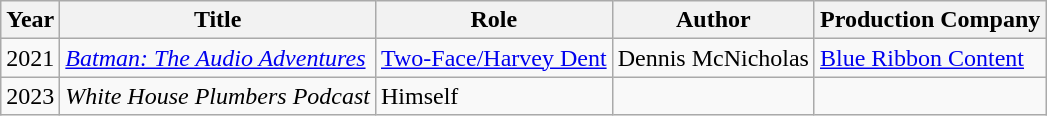<table class="wikitable">
<tr>
<th>Year</th>
<th>Title</th>
<th>Role</th>
<th>Author</th>
<th>Production Company</th>
</tr>
<tr>
<td>2021</td>
<td><em><a href='#'>Batman: The Audio Adventures</a></em></td>
<td><a href='#'>Two-Face/Harvey Dent</a></td>
<td>Dennis McNicholas</td>
<td><a href='#'>Blue Ribbon Content</a></td>
</tr>
<tr>
<td>2023</td>
<td><em>White House Plumbers Podcast</em></td>
<td>Himself</td>
<td></td>
<td></td>
</tr>
</table>
